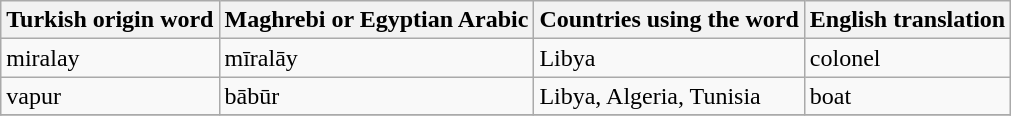<table class="wikitable">
<tr>
<th align=left>Turkish origin word</th>
<th align=left>Maghrebi or Egyptian Arabic</th>
<th align=left>Countries using the word</th>
<th align=left>English translation</th>
</tr>
<tr>
<td>miralay</td>
<td>mīralāy</td>
<td>Libya</td>
<td>colonel</td>
</tr>
<tr>
<td>vapur</td>
<td>bābūr</td>
<td>Libya, Algeria, Tunisia</td>
<td>boat</td>
</tr>
<tr>
</tr>
</table>
